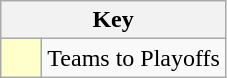<table class="wikitable" style="text-align: center;">
<tr>
<th colspan=2>Key</th>
</tr>
<tr>
<td style="background:#ffffcc; width:20px;"></td>
<td align=left>Teams to Playoffs</td>
</tr>
</table>
